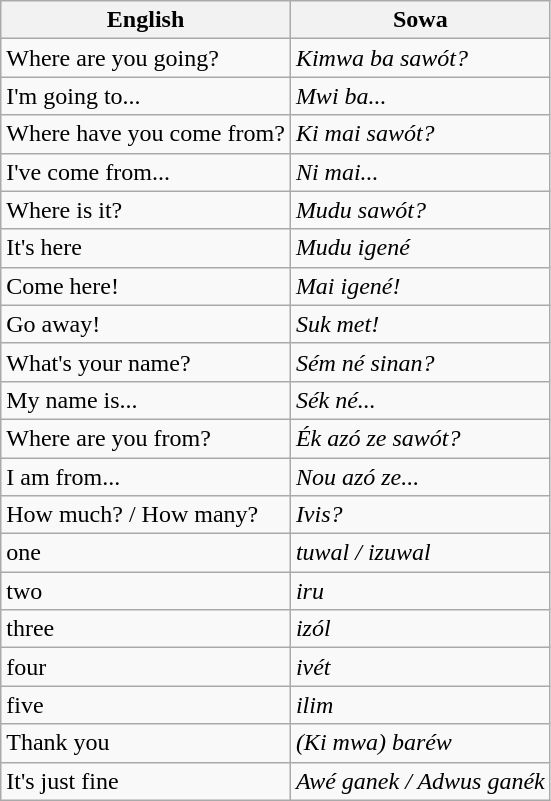<table class="wikitable">
<tr>
<th>English</th>
<th>Sowa</th>
</tr>
<tr ->
<td>Where are you going?</td>
<td><em>Kimwa ba sawót?</em></td>
</tr>
<tr ->
<td>I'm going to...</td>
<td><em>Mwi ba...</em></td>
</tr>
<tr ->
<td>Where have you come from?</td>
<td><em>Ki mai sawót?</em></td>
</tr>
<tr ->
<td>I've come from...</td>
<td><em>Ni mai...</em></td>
</tr>
<tr ->
<td>Where is it?</td>
<td><em>Mudu sawót?</em></td>
</tr>
<tr ->
<td>It's here</td>
<td><em>Mudu igené</em></td>
</tr>
<tr ->
<td>Come here!</td>
<td><em>Mai igené!</em></td>
</tr>
<tr ->
<td>Go away!</td>
<td><em>Suk met!</em></td>
</tr>
<tr ->
<td>What's your name?</td>
<td><em>Sém né sinan?</em></td>
</tr>
<tr ->
<td>My name is...</td>
<td><em>Sék né...</em></td>
</tr>
<tr ->
<td>Where are you from?</td>
<td><em>Ék azó ze sawót?</em></td>
</tr>
<tr ->
<td>I am from...</td>
<td><em>Nou azó ze...</em></td>
</tr>
<tr ->
<td>How much? / How many?</td>
<td><em>Ivis?</em></td>
</tr>
<tr ->
<td>one</td>
<td><em>tuwal / izuwal</em></td>
</tr>
<tr ->
<td>two</td>
<td><em>iru</em></td>
</tr>
<tr ->
<td>three</td>
<td><em>izól</em></td>
</tr>
<tr ->
<td>four</td>
<td><em>ivét</em></td>
</tr>
<tr ->
<td>five</td>
<td><em>ilim</em></td>
</tr>
<tr ->
<td>Thank you</td>
<td><em>(Ki mwa) baréw</em></td>
</tr>
<tr ->
<td>It's just fine</td>
<td><em>Awé ganek / Adwus ganék</em></td>
</tr>
</table>
